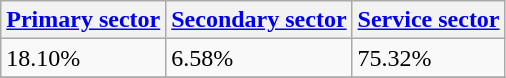<table class="wikitable" border="1">
<tr>
<th><a href='#'>Primary sector</a></th>
<th><a href='#'>Secondary sector</a></th>
<th><a href='#'>Service sector</a></th>
</tr>
<tr>
<td>18.10%</td>
<td>6.58%</td>
<td>75.32%</td>
</tr>
<tr>
</tr>
</table>
